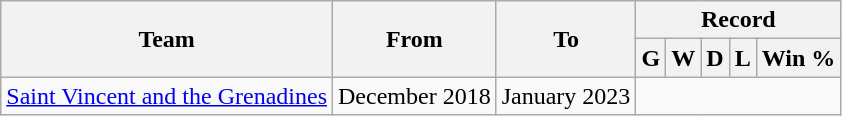<table class="wikitable" style="text-align: center">
<tr>
<th rowspan="2">Team</th>
<th rowspan="2">From</th>
<th rowspan="2">To</th>
<th colspan="5">Record</th>
</tr>
<tr>
<th>G</th>
<th>W</th>
<th>D</th>
<th>L</th>
<th>Win %</th>
</tr>
<tr>
<td align=left><a href='#'>Saint Vincent and the Grenadines</a></td>
<td align=left>December 2018</td>
<td align=left>January 2023<br></td>
</tr>
</table>
